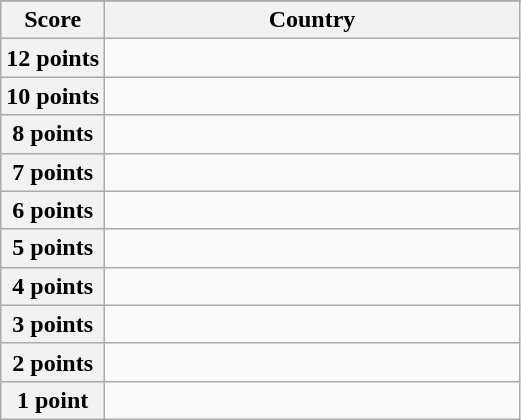<table class="wikitable">
<tr>
</tr>
<tr>
<th scope="col" width="20%">Score</th>
<th scope="col">Country</th>
</tr>
<tr>
<th scope="row">12 points</th>
<td></td>
</tr>
<tr>
<th scope="row">10 points</th>
<td></td>
</tr>
<tr>
<th scope="row">8 points</th>
<td></td>
</tr>
<tr>
<th scope="row">7 points</th>
<td></td>
</tr>
<tr>
<th scope="row">6 points</th>
<td></td>
</tr>
<tr>
<th scope="row">5 points</th>
<td></td>
</tr>
<tr>
<th scope="row">4 points</th>
<td></td>
</tr>
<tr>
<th scope="row">3 points</th>
<td></td>
</tr>
<tr>
<th scope="row">2 points</th>
<td></td>
</tr>
<tr>
<th scope="row">1 point</th>
<td></td>
</tr>
</table>
